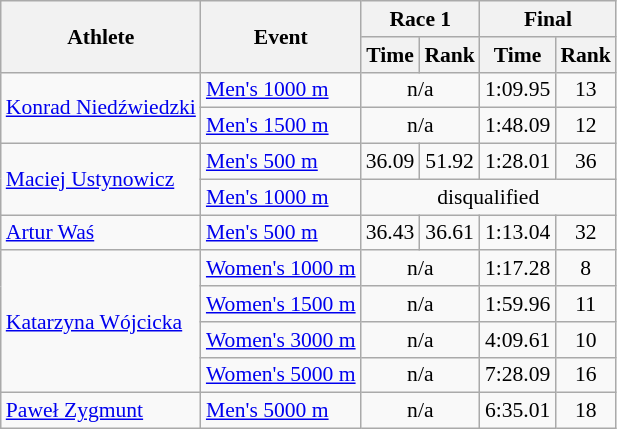<table class="wikitable" style="font-size:90%">
<tr>
<th rowspan="2">Athlete</th>
<th rowspan="2">Event</th>
<th colspan="2">Race 1</th>
<th colspan="2">Final</th>
</tr>
<tr>
<th>Time</th>
<th>Rank</th>
<th>Time</th>
<th>Rank</th>
</tr>
<tr>
<td rowspan=2><a href='#'>Konrad Niedźwiedzki</a></td>
<td><a href='#'>Men's 1000 m</a></td>
<td colspan=2 align="center">n/a</td>
<td align="center">1:09.95</td>
<td align="center">13</td>
</tr>
<tr>
<td><a href='#'>Men's 1500 m</a></td>
<td colspan=2 align="center">n/a</td>
<td align="center">1:48.09</td>
<td align="center">12</td>
</tr>
<tr>
<td rowspan=2><a href='#'>Maciej Ustynowicz</a></td>
<td><a href='#'>Men's 500 m</a></td>
<td align="center">36.09</td>
<td align="center">51.92</td>
<td align="center">1:28.01</td>
<td align="center">36</td>
</tr>
<tr>
<td><a href='#'>Men's 1000 m</a></td>
<td colspan=4 align="center">disqualified</td>
</tr>
<tr>
<td><a href='#'>Artur Waś</a></td>
<td><a href='#'>Men's 500 m</a></td>
<td align="center">36.43</td>
<td align="center">36.61</td>
<td align="center">1:13.04</td>
<td align="center">32</td>
</tr>
<tr>
<td rowspan=4><a href='#'>Katarzyna Wójcicka</a></td>
<td><a href='#'>Women's 1000 m</a></td>
<td colspan=2 align="center">n/a</td>
<td align="center">1:17.28</td>
<td align="center">8</td>
</tr>
<tr>
<td><a href='#'>Women's 1500 m</a></td>
<td colspan=2 align="center">n/a</td>
<td align="center">1:59.96</td>
<td align="center">11</td>
</tr>
<tr>
<td><a href='#'>Women's 3000 m</a></td>
<td colspan=2 align="center">n/a</td>
<td align="center">4:09.61</td>
<td align="center">10</td>
</tr>
<tr>
<td><a href='#'>Women's 5000 m</a></td>
<td colspan=2 align="center">n/a</td>
<td align="center">7:28.09</td>
<td align="center">16</td>
</tr>
<tr>
<td><a href='#'>Paweł Zygmunt</a></td>
<td><a href='#'>Men's 5000 m</a></td>
<td colspan=2 align="center">n/a</td>
<td align="center">6:35.01</td>
<td align="center">18</td>
</tr>
</table>
